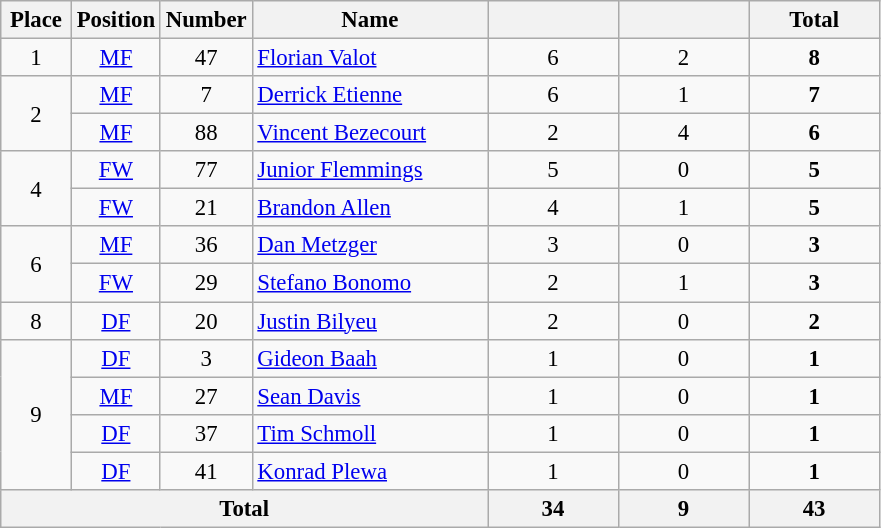<table class="wikitable" style="font-size: 95%; text-align: center;">
<tr>
<th width=40>Place</th>
<th width=40>Position</th>
<th width=40>Number</th>
<th width=150>Name</th>
<th width=80></th>
<th width=80></th>
<th width=80><strong>Total</strong></th>
</tr>
<tr>
<td rowspan="1">1</td>
<td><a href='#'>MF</a></td>
<td>47</td>
<td align="left"> <a href='#'>Florian Valot</a></td>
<td>6</td>
<td>2</td>
<td><strong>8</strong></td>
</tr>
<tr>
<td rowspan="2">2</td>
<td><a href='#'>MF</a></td>
<td>7</td>
<td align="left"> <a href='#'>Derrick Etienne</a></td>
<td>6</td>
<td>1</td>
<td><strong>7</strong></td>
</tr>
<tr>
<td><a href='#'>MF</a></td>
<td>88</td>
<td align="left"> <a href='#'>Vincent Bezecourt</a></td>
<td>2</td>
<td>4</td>
<td><strong>6</strong></td>
</tr>
<tr>
<td rowspan="2">4</td>
<td><a href='#'>FW</a></td>
<td>77</td>
<td align="left"> <a href='#'>Junior Flemmings</a></td>
<td>5</td>
<td>0</td>
<td><strong>5</strong></td>
</tr>
<tr>
<td><a href='#'>FW</a></td>
<td>21</td>
<td align="left"> <a href='#'>Brandon Allen</a></td>
<td>4</td>
<td>1</td>
<td><strong>5</strong></td>
</tr>
<tr>
<td rowspan="2">6</td>
<td><a href='#'>MF</a></td>
<td>36</td>
<td align="left"> <a href='#'>Dan Metzger</a></td>
<td>3</td>
<td>0</td>
<td><strong>3</strong></td>
</tr>
<tr>
<td><a href='#'>FW</a></td>
<td>29</td>
<td align="left"> <a href='#'>Stefano Bonomo</a></td>
<td>2</td>
<td>1</td>
<td><strong>3</strong></td>
</tr>
<tr>
<td rowspan="1">8</td>
<td><a href='#'>DF</a></td>
<td>20</td>
<td align="left"> <a href='#'>Justin Bilyeu</a></td>
<td>2</td>
<td>0</td>
<td><strong>2</strong></td>
</tr>
<tr>
<td rowspan="4">9</td>
<td><a href='#'>DF</a></td>
<td>3</td>
<td align="left"> <a href='#'>Gideon Baah</a></td>
<td>1</td>
<td>0</td>
<td><strong>1</strong></td>
</tr>
<tr>
<td><a href='#'>MF</a></td>
<td>27</td>
<td align="left"> <a href='#'>Sean Davis</a></td>
<td>1</td>
<td>0</td>
<td><strong>1</strong></td>
</tr>
<tr>
<td><a href='#'>DF</a></td>
<td>37</td>
<td align="left"> <a href='#'>Tim Schmoll</a></td>
<td>1</td>
<td>0</td>
<td><strong>1</strong></td>
</tr>
<tr>
<td><a href='#'>DF</a></td>
<td>41</td>
<td align="left"> <a href='#'>Konrad Plewa</a></td>
<td>1</td>
<td>0</td>
<td><strong>1</strong></td>
</tr>
<tr>
<th colspan="4">Total</th>
<th>34</th>
<th>9</th>
<th>43</th>
</tr>
</table>
